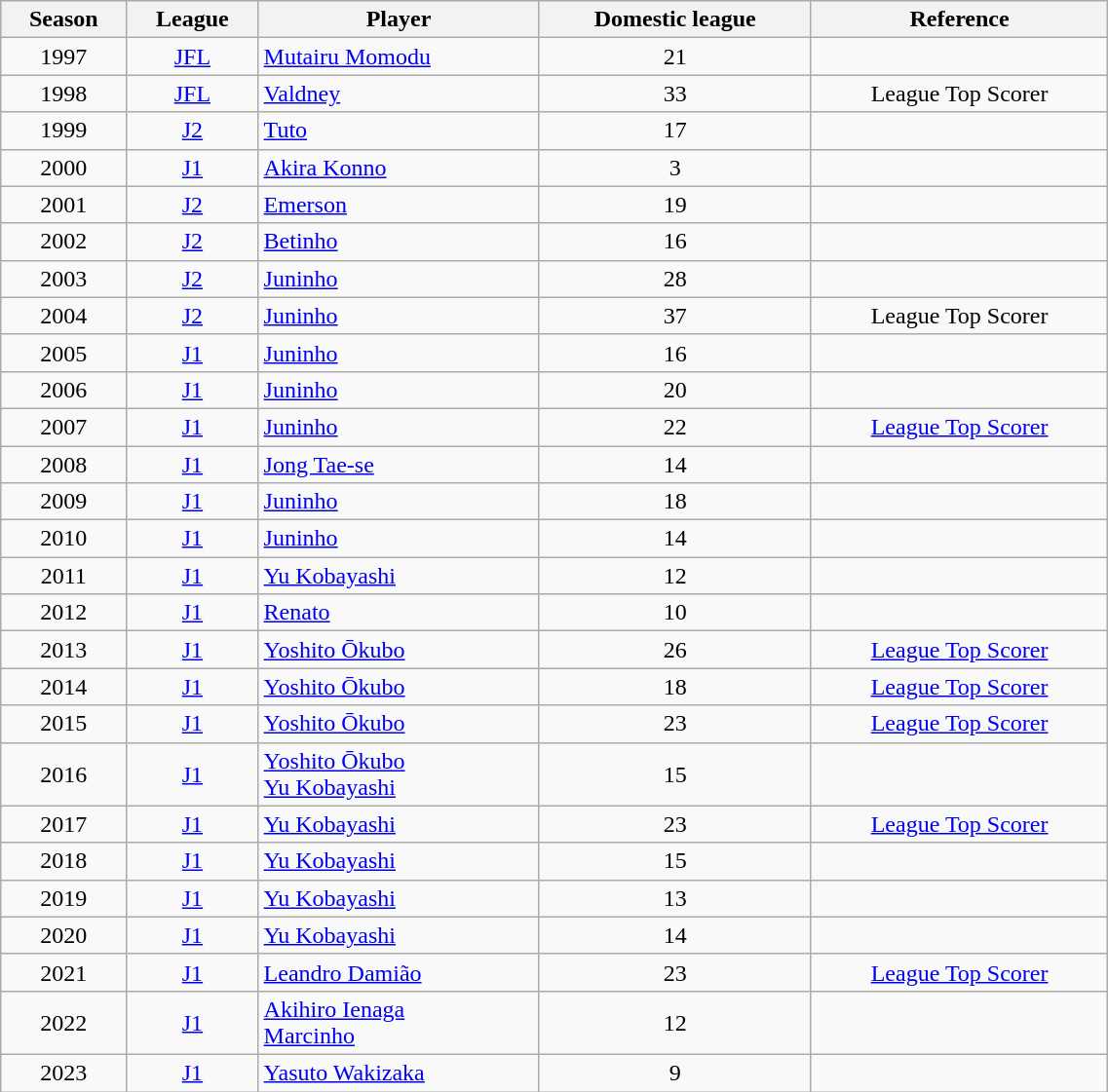<table class="wikitable sortable" style="width:60%; align:center; text-align:center">
<tr>
<th>Season</th>
<th>League</th>
<th class="unsortable">Player</th>
<th>Domestic league</th>
<th>Reference</th>
</tr>
<tr>
<td>1997</td>
<td><a href='#'>JFL</a></td>
<td align="left"> <a href='#'>Mutairu Momodu</a></td>
<td>21</td>
<td></td>
</tr>
<tr>
<td>1998</td>
<td><a href='#'>JFL</a></td>
<td align="left"> <a href='#'>Valdney</a></td>
<td>33</td>
<td>League Top Scorer</td>
</tr>
<tr>
<td>1999</td>
<td><a href='#'>J2</a></td>
<td align="left"> <a href='#'>Tuto</a></td>
<td>17</td>
<td></td>
</tr>
<tr>
<td>2000</td>
<td><a href='#'>J1</a></td>
<td align="left"> <a href='#'>Akira Konno</a></td>
<td>3</td>
<td></td>
</tr>
<tr>
<td>2001</td>
<td><a href='#'>J2</a></td>
<td align="left"> <a href='#'>Emerson</a></td>
<td>19</td>
<td></td>
</tr>
<tr>
<td>2002</td>
<td><a href='#'>J2</a></td>
<td align="left"> <a href='#'>Betinho</a></td>
<td>16</td>
<td></td>
</tr>
<tr>
<td>2003</td>
<td><a href='#'>J2</a></td>
<td align="left"> <a href='#'>Juninho</a></td>
<td>28</td>
<td></td>
</tr>
<tr>
<td>2004</td>
<td><a href='#'>J2</a></td>
<td align="left"> <a href='#'>Juninho</a></td>
<td>37</td>
<td>League Top Scorer</td>
</tr>
<tr>
<td>2005</td>
<td><a href='#'>J1</a></td>
<td align="left"> <a href='#'>Juninho</a></td>
<td>16</td>
<td></td>
</tr>
<tr>
<td>2006</td>
<td><a href='#'>J1</a></td>
<td align="left"> <a href='#'>Juninho</a></td>
<td>20</td>
<td></td>
</tr>
<tr>
<td>2007</td>
<td><a href='#'>J1</a></td>
<td align="left"> <a href='#'>Juninho</a></td>
<td>22</td>
<td><a href='#'>League Top Scorer</a></td>
</tr>
<tr>
<td>2008</td>
<td><a href='#'>J1</a></td>
<td align="left"> <a href='#'>Jong Tae-se</a></td>
<td>14</td>
<td></td>
</tr>
<tr>
<td>2009</td>
<td><a href='#'>J1</a></td>
<td align="left"> <a href='#'>Juninho</a></td>
<td>18</td>
<td></td>
</tr>
<tr>
<td>2010</td>
<td><a href='#'>J1</a></td>
<td align="left"> <a href='#'>Juninho</a></td>
<td>14</td>
<td></td>
</tr>
<tr>
<td>2011</td>
<td><a href='#'>J1</a></td>
<td align="left"> <a href='#'>Yu Kobayashi</a></td>
<td>12</td>
<td></td>
</tr>
<tr>
<td>2012</td>
<td><a href='#'>J1</a></td>
<td align="left"> <a href='#'>Renato</a></td>
<td>10</td>
<td></td>
</tr>
<tr>
<td>2013</td>
<td><a href='#'>J1</a></td>
<td align="left"> <a href='#'>Yoshito Ōkubo</a></td>
<td>26</td>
<td><a href='#'>League Top Scorer</a></td>
</tr>
<tr>
<td>2014</td>
<td><a href='#'>J1</a></td>
<td align="left"> <a href='#'>Yoshito Ōkubo</a></td>
<td>18</td>
<td><a href='#'>League Top Scorer</a></td>
</tr>
<tr>
<td>2015</td>
<td><a href='#'>J1</a></td>
<td align="left"> <a href='#'>Yoshito Ōkubo</a></td>
<td>23</td>
<td><a href='#'>League Top Scorer</a></td>
</tr>
<tr>
<td>2016</td>
<td><a href='#'>J1</a></td>
<td align="left"> <a href='#'>Yoshito Ōkubo</a> <br>  <a href='#'>Yu Kobayashi</a></td>
<td>15</td>
<td></td>
</tr>
<tr>
<td>2017</td>
<td><a href='#'>J1</a></td>
<td align="left"> <a href='#'>Yu Kobayashi</a></td>
<td>23</td>
<td><a href='#'>League Top Scorer</a></td>
</tr>
<tr>
<td>2018</td>
<td><a href='#'>J1</a></td>
<td align="left"> <a href='#'>Yu Kobayashi</a></td>
<td>15</td>
<td></td>
</tr>
<tr>
<td>2019</td>
<td><a href='#'>J1</a></td>
<td align="left"> <a href='#'>Yu Kobayashi</a></td>
<td>13</td>
<td></td>
</tr>
<tr>
<td>2020</td>
<td><a href='#'>J1</a></td>
<td align="left"> <a href='#'>Yu Kobayashi</a></td>
<td>14</td>
<td></td>
</tr>
<tr>
<td>2021</td>
<td><a href='#'>J1</a></td>
<td align="left"> <a href='#'>Leandro Damião</a></td>
<td>23</td>
<td><a href='#'>League Top Scorer</a></td>
</tr>
<tr>
<td>2022</td>
<td><a href='#'>J1</a></td>
<td align="left"> <a href='#'>Akihiro Ienaga</a> <br>  <a href='#'>Marcinho</a></td>
<td>12</td>
<td></td>
</tr>
<tr>
<td>2023</td>
<td><a href='#'>J1</a></td>
<td align="left"> <a href='#'>Yasuto Wakizaka</a></td>
<td>9</td>
<td></td>
</tr>
</table>
